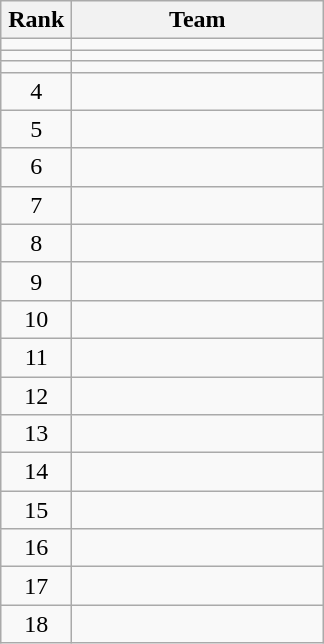<table class="wikitable" style="text-align:center">
<tr>
<th width=40>Rank</th>
<th width=160>Team</th>
</tr>
<tr>
<td></td>
<td style="text-align:left"></td>
</tr>
<tr>
<td></td>
<td style="text-align:left"></td>
</tr>
<tr>
<td></td>
<td style="text-align:left"></td>
</tr>
<tr>
<td>4</td>
<td style="text-align:left"></td>
</tr>
<tr>
<td>5</td>
<td style="text-align:left"></td>
</tr>
<tr>
<td>6</td>
<td style="text-align:left"></td>
</tr>
<tr>
<td>7</td>
<td style="text-align:left"></td>
</tr>
<tr>
<td>8</td>
<td style="text-align:left"></td>
</tr>
<tr>
<td>9</td>
<td style="text-align:left"></td>
</tr>
<tr>
<td>10</td>
<td style="text-align:left"></td>
</tr>
<tr>
<td>11</td>
<td style="text-align:left"></td>
</tr>
<tr>
<td>12</td>
<td style="text-align:left"></td>
</tr>
<tr>
<td>13</td>
<td style="text-align:left"></td>
</tr>
<tr>
<td>14</td>
<td style="text-align:left"></td>
</tr>
<tr>
<td>15</td>
<td style="text-align:left"></td>
</tr>
<tr>
<td>16</td>
<td style="text-align:left"></td>
</tr>
<tr>
<td>17</td>
<td style="text-align:left"></td>
</tr>
<tr>
<td>18</td>
<td style="text-align:left"></td>
</tr>
</table>
